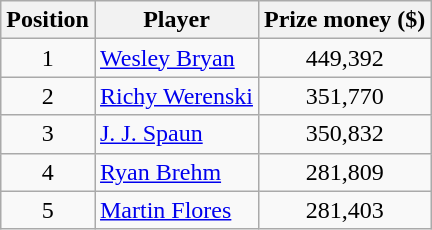<table class="wikitable">
<tr>
<th>Position</th>
<th>Player</th>
<th>Prize money ($)</th>
</tr>
<tr>
<td align=center>1</td>
<td> <a href='#'>Wesley Bryan</a></td>
<td align=center>449,392</td>
</tr>
<tr>
<td align=center>2</td>
<td> <a href='#'>Richy Werenski</a></td>
<td align=center>351,770</td>
</tr>
<tr>
<td align=center>3</td>
<td> <a href='#'>J. J. Spaun</a></td>
<td align=center>350,832</td>
</tr>
<tr>
<td align=center>4</td>
<td> <a href='#'>Ryan Brehm</a></td>
<td align=center>281,809</td>
</tr>
<tr>
<td align=center>5</td>
<td> <a href='#'>Martin Flores</a></td>
<td align=center>281,403</td>
</tr>
</table>
